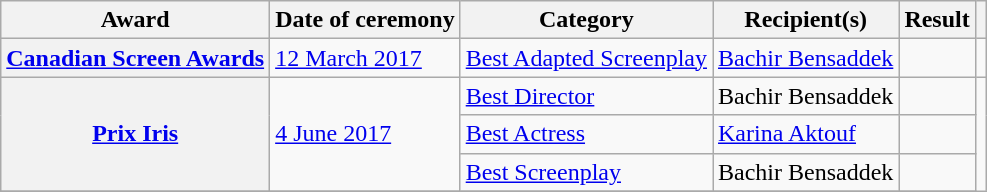<table class="wikitable plainrowheaders sortable">
<tr>
<th scope="col">Award</th>
<th scope="col">Date of ceremony</th>
<th scope="col">Category</th>
<th scope="col">Recipient(s)</th>
<th scope="col">Result</th>
<th scope="col" class="unsortable"></th>
</tr>
<tr>
<th scope="row"><a href='#'>Canadian Screen Awards</a></th>
<td rowspan=1><a href='#'>12 March 2017</a></td>
<td><a href='#'>Best Adapted Screenplay</a></td>
<td><a href='#'>Bachir Bensaddek</a></td>
<td></td>
<td style="text-align:center;" rowspan=1></td>
</tr>
<tr>
<th scope="row" rowspan=3><a href='#'>Prix Iris</a></th>
<td rowspan=3><a href='#'>4 June 2017</a></td>
<td><a href='#'>Best Director</a></td>
<td>Bachir Bensaddek</td>
<td></td>
<td style="text-align:center;" rowspan=9></td>
</tr>
<tr>
<td><a href='#'>Best Actress</a></td>
<td><a href='#'>Karina Aktouf</a></td>
<td></td>
</tr>
<tr>
<td><a href='#'>Best Screenplay</a></td>
<td>Bachir Bensaddek</td>
<td></td>
</tr>
<tr>
</tr>
</table>
